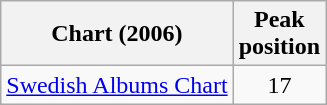<table class="wikitable">
<tr>
<th>Chart (2006)</th>
<th>Peak<br> position</th>
</tr>
<tr>
<td><a href='#'>Swedish Albums Chart</a></td>
<td align="center">17</td>
</tr>
</table>
